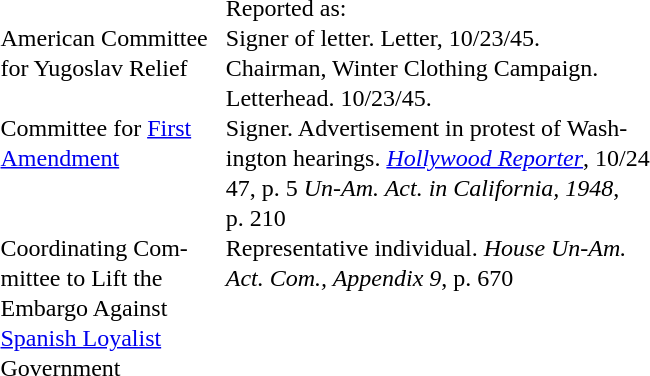<table style="margin-left:2em; text-align:left; border-collapse:separate; border-spacing: 10px 0px;">
<tr>
<td></td>
<td>Reported as:</td>
</tr>
<tr>
<td>American Committee</td>
<td>Signer of letter. Letter, 10/23/45.</td>
</tr>
<tr>
<td>for Yugoslav Relief</td>
<td>Chairman, Winter Clothing Campaign.</td>
</tr>
<tr>
<td></td>
<td>Letterhead. 10/23/45.</td>
</tr>
<tr>
</tr>
<tr>
<td>Committee for <a href='#'>First</a></td>
<td>Signer. Advertisement in protest of Wash-</td>
</tr>
<tr>
<td><a href='#'>Amendment</a></td>
<td>ington hearings. <em><a href='#'>Hollywood Reporter</a></em>, 10/24</td>
</tr>
<tr>
<td></td>
<td>47, p. 5 <em>Un-Am. Act. in California, 1948</em>,</td>
</tr>
<tr>
<td></td>
<td>p. 210</td>
</tr>
<tr>
</tr>
<tr>
<td>Coordinating Com-</td>
<td>Representative individual. <em>House Un-Am.</em></td>
</tr>
<tr>
<td>mittee to Lift the</td>
<td><em>Act. Com., Appendix 9</em>, p. 670</td>
</tr>
<tr>
<td>Embargo Against</td>
</tr>
<tr>
<td><a href='#'>Spanish Loyalist</a></td>
</tr>
<tr>
<td>Government</td>
</tr>
</table>
